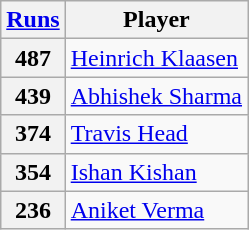<table class="wikitable">
<tr>
<th scope=col><a href='#'>Runs</a></th>
<th scope=col>Player</th>
</tr>
<tr>
<th scope=row>487</th>
<td><a href='#'>Heinrich Klaasen</a></td>
</tr>
<tr>
<th scope=row>439</th>
<td><a href='#'>Abhishek Sharma</a></td>
</tr>
<tr>
<th scope=row>374</th>
<td><a href='#'>Travis Head</a></td>
</tr>
<tr>
<th scope=row>354</th>
<td><a href='#'>Ishan Kishan</a></td>
</tr>
<tr>
<th scope=row>236</th>
<td><a href='#'>Aniket Verma</a></td>
</tr>
</table>
